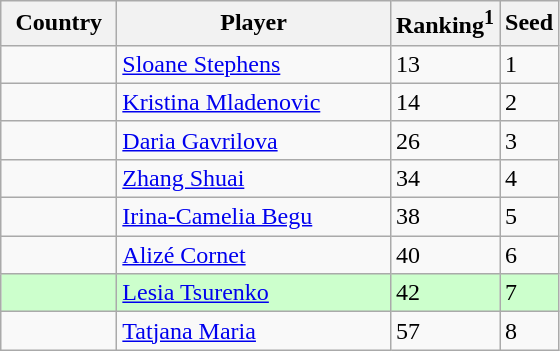<table class="sortable wikitable">
<tr>
<th width="70">Country</th>
<th width="175">Player</th>
<th>Ranking<sup>1</sup></th>
<th>Seed</th>
</tr>
<tr>
<td></td>
<td><a href='#'>Sloane Stephens</a></td>
<td>13</td>
<td>1</td>
</tr>
<tr>
<td></td>
<td><a href='#'>Kristina Mladenovic</a></td>
<td>14</td>
<td>2</td>
</tr>
<tr>
<td></td>
<td><a href='#'>Daria Gavrilova</a></td>
<td>26</td>
<td>3</td>
</tr>
<tr>
<td></td>
<td><a href='#'>Zhang Shuai</a></td>
<td>34</td>
<td>4</td>
</tr>
<tr>
<td></td>
<td><a href='#'>Irina-Camelia Begu</a></td>
<td>38</td>
<td>5</td>
</tr>
<tr>
<td></td>
<td><a href='#'>Alizé Cornet</a></td>
<td>40</td>
<td>6</td>
</tr>
<tr style="background:#cfc;">
<td></td>
<td><a href='#'>Lesia Tsurenko</a></td>
<td>42</td>
<td>7</td>
</tr>
<tr>
<td></td>
<td><a href='#'>Tatjana Maria</a></td>
<td>57</td>
<td>8</td>
</tr>
</table>
